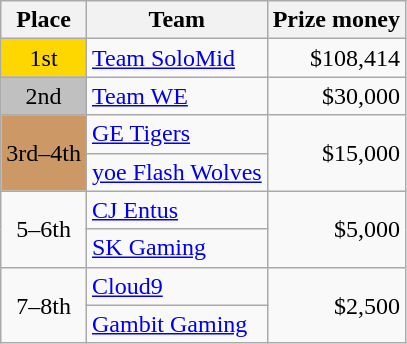<table class="wikitable" style="text-align:left">
<tr>
<th>Place</th>
<th>Team</th>
<th>Prize money</th>
</tr>
<tr>
<td style="text-align:center; background:gold;">1st</td>
<td><a href='#'>Team SoloMid</a></td>
<td style="text-align:right">$108,414</td>
</tr>
<tr>
<td style="text-align:center; background:silver;">2nd</td>
<td><a href='#'>Team WE</a></td>
<td style="text-align:right">$30,000</td>
</tr>
<tr>
<td style="text-align:center; background:#c96;" rowspan="2">3rd–4th</td>
<td><a href='#'>GE Tigers</a></td>
<td style="text-align:right" rowspan="2">$15,000</td>
</tr>
<tr>
<td><a href='#'>yoe Flash Wolves</a></td>
</tr>
<tr>
<td style="text-align:center" rowspan="2">5–6th</td>
<td><a href='#'>CJ Entus</a></td>
<td style="text-align:right" rowspan="2">$5,000</td>
</tr>
<tr>
<td><a href='#'>SK Gaming</a></td>
</tr>
<tr>
<td style="text-align:center" rowspan="2">7–8th</td>
<td><a href='#'>Cloud9</a></td>
<td style="text-align:right" rowspan="2">$2,500</td>
</tr>
<tr>
<td><a href='#'>Gambit Gaming</a></td>
</tr>
</table>
